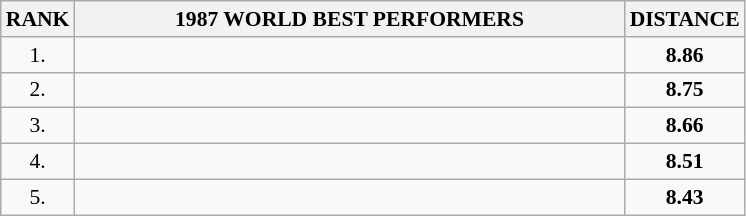<table class="wikitable" style="border-collapse: collapse; font-size: 90%;">
<tr>
<th>RANK</th>
<th align="center" style="width: 25em">1987 WORLD BEST PERFORMERS</th>
<th align="center" style="width: 5em">DISTANCE</th>
</tr>
<tr>
<td align="center">1.</td>
<td></td>
<td align="center"><strong>8.86</strong></td>
</tr>
<tr>
<td align="center">2.</td>
<td></td>
<td align="center"><strong>8.75</strong></td>
</tr>
<tr>
<td align="center">3.</td>
<td></td>
<td align="center"><strong>8.66</strong></td>
</tr>
<tr>
<td align="center">4.</td>
<td></td>
<td align="center"><strong>8.51</strong></td>
</tr>
<tr>
<td align="center">5.</td>
<td></td>
<td align="center"><strong>8.43</strong></td>
</tr>
</table>
